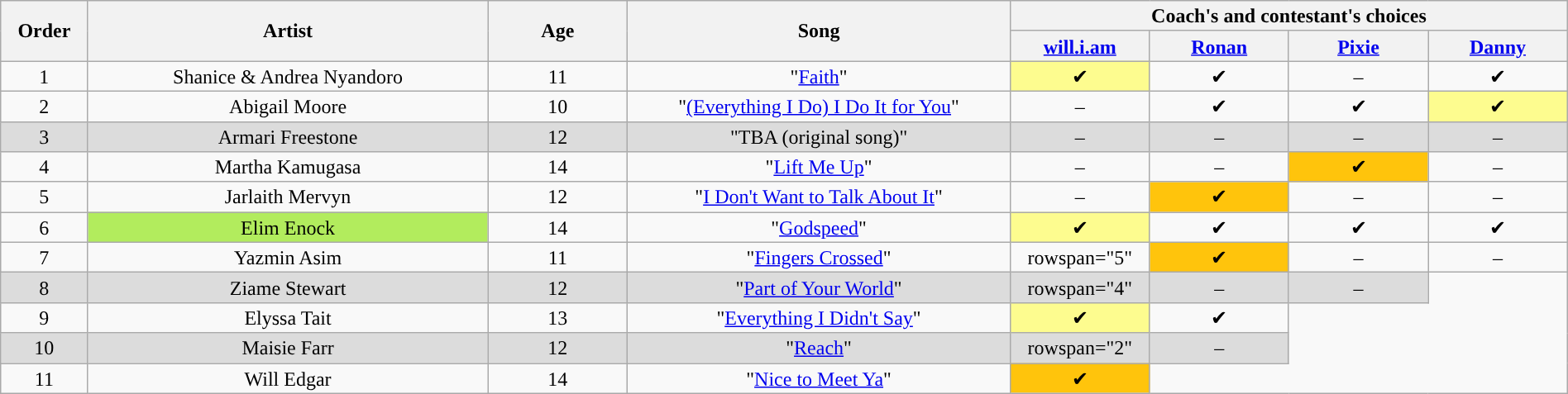<table class="wikitable" style="text-align:center; line-height:17px; font-size:100%; width:100%;">
<tr>
<th width="5%" rowspan="2" scope="col">Order</th>
<th scope="col" rowspan="2" width="23%">Artist</th>
<th width="8%" rowspan="2" scope="col">Age</th>
<th scope="col" rowspan="2" width="22%">Song</th>
<th scope="col" colspan="4" width="24%">Coach's and contestant's choices</th>
</tr>
<tr>
<th width="8%"><a href='#'>will.i.am</a></th>
<th width="8%"><a href='#'>Ronan</a></th>
<th width="8%"><a href='#'>Pixie</a></th>
<th width="8%"><a href='#'>Danny</a></th>
</tr>
<tr>
<td>1</td>
<td>Shanice & Andrea Nyandoro</td>
<td>11</td>
<td>"<a href='#'>Faith</a>"</td>
<td style="background:#fdfc8f">✔</td>
<td>✔</td>
<td>–</td>
<td>✔</td>
</tr>
<tr>
<td>2</td>
<td>Abigail Moore</td>
<td>10</td>
<td>"<a href='#'>(Everything I Do) I Do It for You</a>"</td>
<td>–</td>
<td>✔</td>
<td>✔</td>
<td style="background:#fdfc8f">✔</td>
</tr>
<tr bgcolor="#DCDCDC">
<td>3</td>
<td>Armari Freestone</td>
<td>12</td>
<td>"TBA (original song)"</td>
<td>–</td>
<td>–</td>
<td>–</td>
<td>–</td>
</tr>
<tr>
<td>4</td>
<td>Martha Kamugasa</td>
<td>14</td>
<td>"<a href='#'>Lift Me Up</a>"</td>
<td>–</td>
<td>–</td>
<td style="background:#ffc40c">✔</td>
<td>–</td>
</tr>
<tr>
<td>5</td>
<td>Jarlaith Mervyn</td>
<td>12</td>
<td>"<a href='#'>I Don't Want to Talk About It</a>"</td>
<td>–</td>
<td style="background:#ffc40c">✔</td>
<td>–</td>
<td>–</td>
</tr>
<tr>
<td>6</td>
<td style="background-color:#B2EC5D;">Elim Enock</td>
<td>14</td>
<td>"<a href='#'>Godspeed</a>"</td>
<td style="background:#fdfc8f">✔</td>
<td>✔</td>
<td>✔</td>
<td>✔</td>
</tr>
<tr>
<td>7</td>
<td>Yazmin Asim</td>
<td>11</td>
<td>"<a href='#'>Fingers Crossed</a>"</td>
<td>rowspan="5" </td>
<td style="background:#ffc40c">✔</td>
<td>–</td>
<td>–</td>
</tr>
<tr bgcolor="#DCDCDC">
<td>8</td>
<td>Ziame Stewart</td>
<td>12</td>
<td>"<a href='#'>Part of Your World</a>"</td>
<td>rowspan="4" </td>
<td>–</td>
<td>–</td>
</tr>
<tr>
<td>9</td>
<td>Elyssa Tait</td>
<td>13</td>
<td>"<a href='#'>Everything I Didn't Say</a>"</td>
<td style="background:#fdfc8f">✔</td>
<td>✔</td>
</tr>
<tr bgcolor="#DCDCDC">
<td>10</td>
<td>Maisie Farr</td>
<td>12</td>
<td>"<a href='#'>Reach</a>"</td>
<td>rowspan="2" </td>
<td>–</td>
</tr>
<tr>
<td>11</td>
<td>Will Edgar</td>
<td>14</td>
<td>"<a href='#'>Nice to Meet Ya</a>"</td>
<td style="background:#ffc40c">✔</td>
</tr>
</table>
